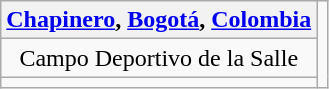<table class="wikitable" style="text-align:center">
<tr>
<th><a href='#'>Chapinero</a>, <a href='#'>Bogotá</a>, <a href='#'>Colombia</a></th>
<td rowspan=4></td>
</tr>
<tr>
<td>Campo Deportivo de la Salle</td>
</tr>
<tr>
<td></td>
</tr>
</table>
